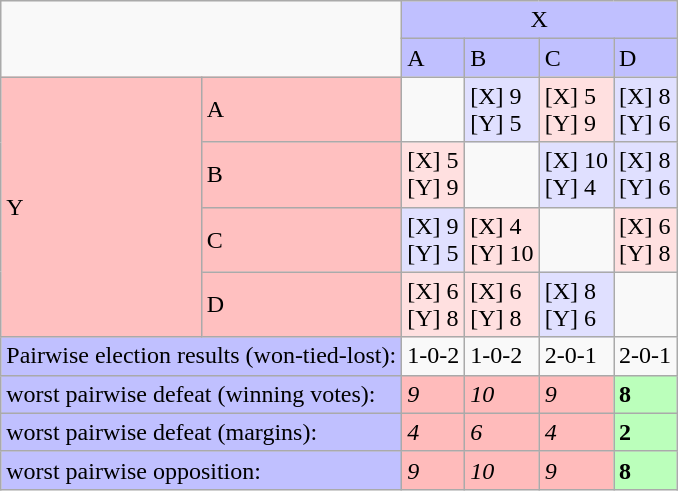<table class=wikitable>
<tr>
<td colspan=2 rowspan=2></td>
<td colspan=4 bgcolor="#c0c0ff" align=center>X</td>
</tr>
<tr>
<td bgcolor="#c0c0ff">A</td>
<td bgcolor="#c0c0ff">B</td>
<td bgcolor="#c0c0ff">C</td>
<td bgcolor="#c0c0ff">D</td>
</tr>
<tr>
<td bgcolor="#ffc0c0" rowspan=4>Y</td>
<td bgcolor="#ffc0c0">A</td>
<td></td>
<td bgcolor="#e0e0ff">[X] 9 <br>[Y] 5</td>
<td bgcolor="#ffe0e0">[X] 5 <br>[Y] 9</td>
<td bgcolor="#e0e0ff">[X] 8 <br>[Y] 6</td>
</tr>
<tr>
<td bgcolor="#ffc0c0">B</td>
<td bgcolor="#ffe0e0">[X] 5 <br>[Y] 9</td>
<td></td>
<td bgcolor="#e0e0ff">[X] 10 <br>[Y] 4</td>
<td bgcolor="#e0e0ff">[X] 8 <br>[Y] 6</td>
</tr>
<tr>
<td bgcolor="#ffc0c0">C</td>
<td bgcolor="#e0e0ff">[X] 9 <br>[Y] 5</td>
<td bgcolor="#ffe0e0">[X] 4 <br>[Y] 10</td>
<td></td>
<td bgcolor="#ffe0e0">[X] 6 <br>[Y] 8</td>
</tr>
<tr>
<td bgcolor="#ffc0c0">D</td>
<td bgcolor="#ffe0e0">[X] 6 <br>[Y] 8</td>
<td bgcolor="#ffe0e0">[X] 6 <br>[Y] 8</td>
<td bgcolor="#e0e0ff">[X] 8 <br>[Y] 6</td>
<td></td>
</tr>
<tr>
<td colspan=2 bgcolor="#c0c0ff">Pairwise election results (won-tied-lost):</td>
<td>1-0-2</td>
<td>1-0-2</td>
<td>2-0-1</td>
<td>2-0-1</td>
</tr>
<tr>
<td colspan=2 bgcolor="#c0c0ff">worst pairwise defeat (winning votes):</td>
<td bgcolor=#ffbbbb><em>9</em></td>
<td bgcolor=#ffbbbb><em>10</em></td>
<td bgcolor=#ffbbbb><em>9</em></td>
<td bgcolor=#bbffbb><strong>8</strong></td>
</tr>
<tr>
<td colspan=2 bgcolor="#c0c0ff">worst pairwise defeat (margins):</td>
<td bgcolor=#ffbbbb><em>4</em></td>
<td bgcolor=#ffbbbb><em>6</em></td>
<td bgcolor=#ffbbbb><em>4</em></td>
<td bgcolor=#bbffbb><strong>2</strong></td>
</tr>
<tr>
<td colspan=2 bgcolor="#c0c0ff">worst pairwise opposition:</td>
<td bgcolor=#ffbbbb><em>9</em></td>
<td bgcolor=#ffbbbb><em>10</em></td>
<td bgcolor=#ffbbbb><em>9</em></td>
<td bgcolor=#bbffbb><strong>8</strong></td>
</tr>
</table>
